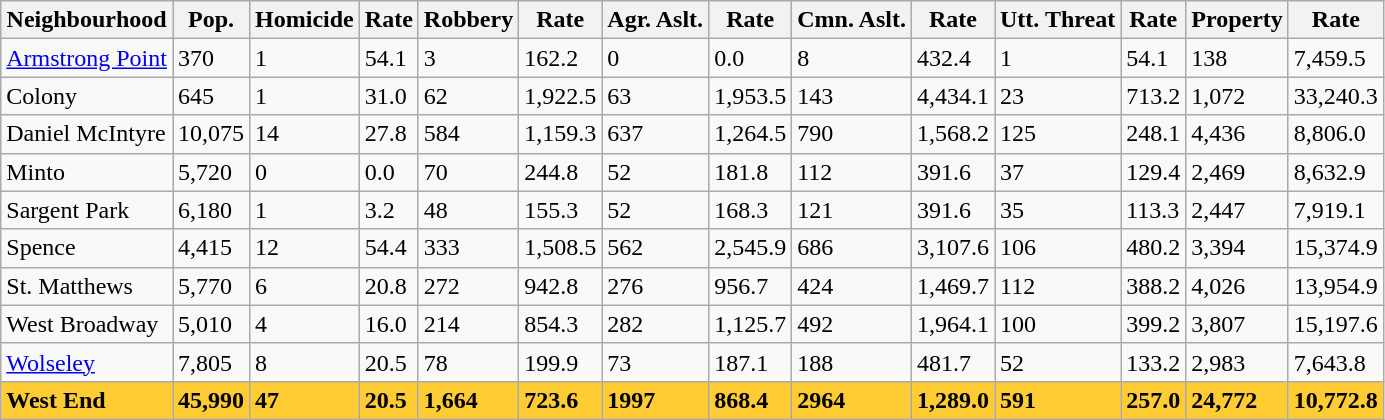<table class="wikitable sortable">
<tr>
<th>Neighbourhood</th>
<th>Pop.</th>
<th>Homicide</th>
<th>Rate </th>
<th>Robbery</th>
<th>Rate</th>
<th><strong>Agr. Aslt.</strong> </th>
<th><strong>Rate</strong></th>
<th><strong>Cmn. Aslt.</strong> </th>
<th><strong>Rate</strong></th>
<th>Utt. Threat </th>
<th>Rate</th>
<th>Property</th>
<th>Rate</th>
</tr>
<tr>
<td><a href='#'>Armstrong Point</a></td>
<td>370</td>
<td>1</td>
<td>54.1</td>
<td>3</td>
<td>162.2</td>
<td>0</td>
<td>0.0</td>
<td>8</td>
<td>432.4</td>
<td>1</td>
<td>54.1</td>
<td>138</td>
<td>7,459.5</td>
</tr>
<tr>
<td>Colony</td>
<td>645</td>
<td>1</td>
<td>31.0</td>
<td>62</td>
<td>1,922.5</td>
<td>63</td>
<td>1,953.5</td>
<td>143</td>
<td>4,434.1</td>
<td>23</td>
<td>713.2</td>
<td>1,072</td>
<td>33,240.3</td>
</tr>
<tr>
<td>Daniel McIntyre</td>
<td>10,075</td>
<td>14</td>
<td>27.8</td>
<td>584</td>
<td>1,159.3</td>
<td>637</td>
<td>1,264.5</td>
<td>790</td>
<td>1,568.2</td>
<td>125</td>
<td>248.1</td>
<td>4,436</td>
<td>8,806.0</td>
</tr>
<tr>
<td>Minto</td>
<td>5,720</td>
<td>0</td>
<td>0.0</td>
<td>70</td>
<td>244.8</td>
<td>52</td>
<td>181.8</td>
<td>112</td>
<td>391.6</td>
<td>37</td>
<td>129.4</td>
<td>2,469</td>
<td>8,632.9</td>
</tr>
<tr>
<td>Sargent Park</td>
<td>6,180</td>
<td>1</td>
<td>3.2</td>
<td>48</td>
<td>155.3</td>
<td>52</td>
<td>168.3</td>
<td>121</td>
<td>391.6</td>
<td>35</td>
<td>113.3</td>
<td>2,447</td>
<td>7,919.1</td>
</tr>
<tr>
<td>Spence</td>
<td>4,415</td>
<td>12</td>
<td>54.4</td>
<td>333</td>
<td>1,508.5</td>
<td>562</td>
<td>2,545.9</td>
<td>686</td>
<td>3,107.6</td>
<td>106</td>
<td>480.2</td>
<td>3,394</td>
<td>15,374.9</td>
</tr>
<tr>
<td>St. Matthews</td>
<td>5,770</td>
<td>6</td>
<td>20.8</td>
<td>272</td>
<td>942.8</td>
<td>276</td>
<td>956.7</td>
<td>424</td>
<td>1,469.7</td>
<td>112</td>
<td>388.2</td>
<td>4,026</td>
<td>13,954.9</td>
</tr>
<tr>
<td>West Broadway</td>
<td>5,010</td>
<td>4</td>
<td>16.0</td>
<td>214</td>
<td>854.3</td>
<td>282</td>
<td>1,125.7</td>
<td>492</td>
<td>1,964.1</td>
<td>100</td>
<td>399.2</td>
<td>3,807</td>
<td>15,197.6</td>
</tr>
<tr>
<td><a href='#'>Wolseley</a></td>
<td>7,805</td>
<td>8</td>
<td>20.5</td>
<td>78</td>
<td>199.9</td>
<td>73</td>
<td>187.1</td>
<td>188</td>
<td>481.7</td>
<td>52</td>
<td>133.2</td>
<td>2,983</td>
<td>7,643.8</td>
</tr>
<tr>
<td style="background: #fc3;"><strong>West End</strong></td>
<td style="background: #fc3;"><strong>45,990</strong></td>
<td style="background: #fc3;"><strong>47</strong></td>
<td style="background: #fc3;"><strong>20.5</strong></td>
<td style="background: #fc3;"><strong>1,664</strong></td>
<td style="background: #fc3;"><strong>723.6</strong></td>
<td style="background: #fc3;"><strong>1997</strong></td>
<td style="background: #fc3;"><strong>868.4</strong></td>
<td style="background: #fc3;"><strong>2964</strong></td>
<td style="background: #fc3;"><strong>1,289.0</strong></td>
<td style="background: #fc3;"><strong>591</strong></td>
<td style="background: #fc3;"><strong>257.0</strong></td>
<td style="background: #fc3;"><strong>24,772</strong></td>
<td style="background: #fc3;"><strong>10,772.8</strong></td>
</tr>
</table>
